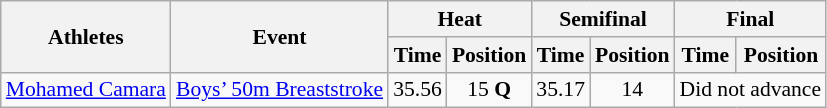<table class="wikitable" border="1" style="font-size:90%">
<tr>
<th rowspan=2>Athletes</th>
<th rowspan=2>Event</th>
<th colspan=2>Heat</th>
<th colspan=2>Semifinal</th>
<th colspan=2>Final</th>
</tr>
<tr>
<th>Time</th>
<th>Position</th>
<th>Time</th>
<th>Position</th>
<th>Time</th>
<th>Position</th>
</tr>
<tr>
<td rowspan=1><a href='#'>Mohamed Camara</a></td>
<td><a href='#'>Boys’ 50m Breaststroke</a></td>
<td align=center>35.56</td>
<td align=center>15 <strong>Q</strong></td>
<td align=center>35.17</td>
<td align=center>14</td>
<td colspan="2" align=center>Did not advance</td>
</tr>
</table>
